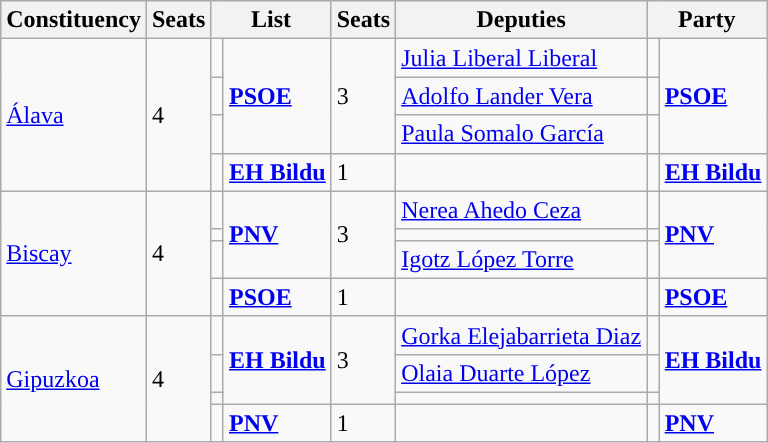<table class="wikitable sortable">
<tr>
<th>Constituency</th>
<th>Seats</th>
<th colspan="2">List</th>
<th>Seats</th>
<th>Deputies</th>
<th colspan="2">Party</th>
</tr>
<tr>
<td rowspan="4"><a href='#'>Álava</a></td>
<td rowspan="4">4</td>
<td width="1"></td>
<td rowspan="3"><strong><a href='#'>PSOE</a></strong></td>
<td rowspan="3">3</td>
<td><a href='#'>Julia Liberal Liberal</a></td>
<td width="1"></td>
<td rowspan="3"><strong><a href='#'>PSOE</a></strong></td>
</tr>
<tr>
<td width="1"></td>
<td><a href='#'>Adolfo Lander Vera</a></td>
<td width="1"></td>
</tr>
<tr>
<td width="1"></td>
<td><a href='#'>Paula Somalo García</a></td>
<td width="1"></td>
</tr>
<tr>
<td></td>
<td><strong><a href='#'>EH Bildu</a></strong></td>
<td>1</td>
<td></td>
<td></td>
<td><strong><a href='#'>EH Bildu</a></strong></td>
</tr>
<tr>
<td rowspan="4"><a href='#'>Biscay</a></td>
<td rowspan="4">4</td>
<td></td>
<td rowspan="3"><strong><a href='#'>PNV</a></strong></td>
<td rowspan="3">3</td>
<td><a href='#'>Nerea Ahedo Ceza</a></td>
<td></td>
<td rowspan="3"><strong><a href='#'>PNV</a></strong></td>
</tr>
<tr>
<td></td>
<td></td>
<td></td>
</tr>
<tr>
<td></td>
<td><a href='#'>Igotz López Torre</a></td>
<td></td>
</tr>
<tr>
<td width="1"></td>
<td><strong><a href='#'>PSOE</a></strong></td>
<td>1</td>
<td></td>
<td width="1"></td>
<td><strong><a href='#'>PSOE</a></strong></td>
</tr>
<tr>
<td rowspan="4"><a href='#'>Gipuzkoa</a></td>
<td rowspan="4">4</td>
<td></td>
<td rowspan="3"><strong><a href='#'>EH Bildu</a></strong></td>
<td rowspan="3">3</td>
<td><a href='#'>Gorka Elejabarrieta Diaz</a></td>
<td></td>
<td rowspan="3"><strong><a href='#'>EH Bildu</a></strong></td>
</tr>
<tr>
<td></td>
<td><a href='#'>Olaia Duarte López</a></td>
<td></td>
</tr>
<tr>
<td></td>
<td></td>
<td></td>
</tr>
<tr>
<td></td>
<td><strong><a href='#'>PNV</a></strong></td>
<td>1</td>
<td></td>
<td></td>
<td><strong><a href='#'>PNV</a></strong></td>
</tr>
</table>
